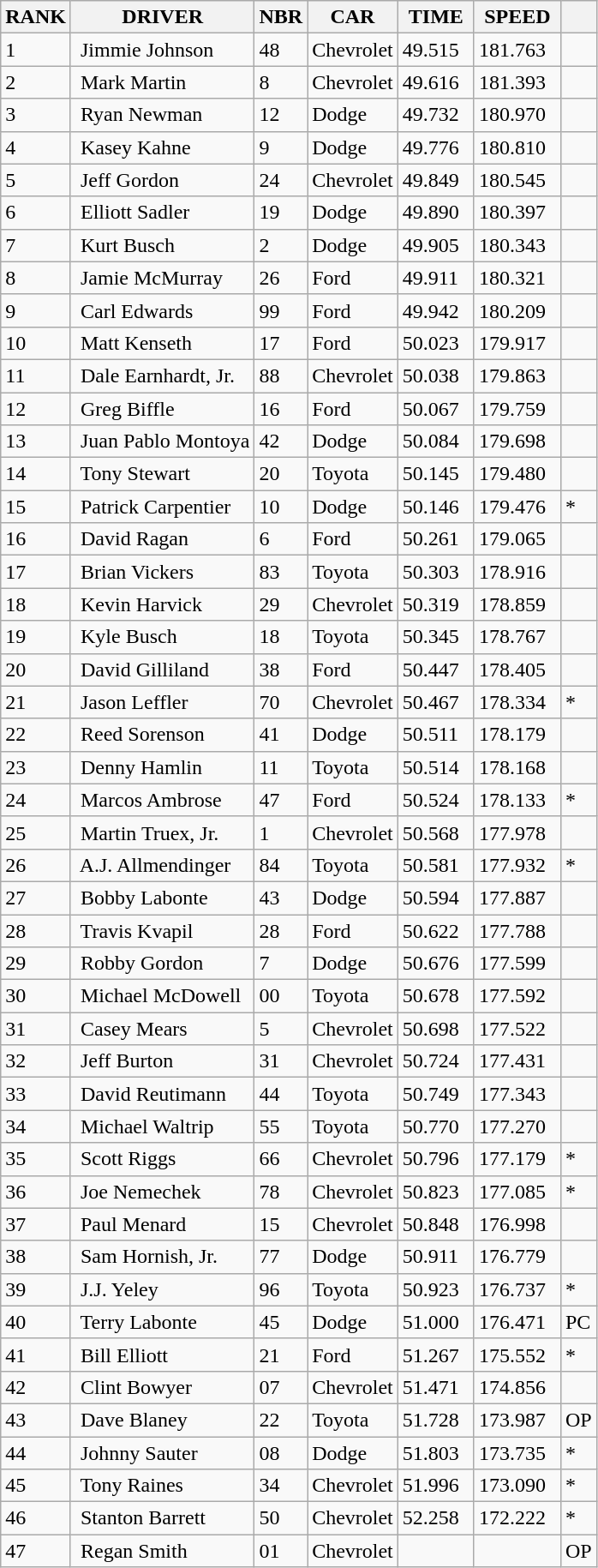<table class="wikitable">
<tr>
<th>RANK</th>
<th>DRIVER</th>
<th>NBR</th>
<th>CAR</th>
<th>TIME</th>
<th>SPEED</th>
<th></th>
</tr>
<tr>
<td>1</td>
<td> Jimmie Johnson</td>
<td>48</td>
<td>Chevrolet</td>
<td>49.515  </td>
<td>181.763  </td>
<td></td>
</tr>
<tr>
<td>2</td>
<td> Mark Martin</td>
<td>8</td>
<td>Chevrolet</td>
<td>49.616  </td>
<td>181.393  </td>
<td></td>
</tr>
<tr>
<td>3</td>
<td> Ryan Newman</td>
<td>12</td>
<td>Dodge</td>
<td>49.732  </td>
<td>180.970  </td>
<td></td>
</tr>
<tr>
<td>4</td>
<td> Kasey Kahne</td>
<td>9</td>
<td>Dodge</td>
<td>49.776  </td>
<td>180.810  </td>
<td></td>
</tr>
<tr>
<td>5</td>
<td> Jeff Gordon</td>
<td>24</td>
<td>Chevrolet</td>
<td>49.849  </td>
<td>180.545  </td>
<td></td>
</tr>
<tr>
<td>6</td>
<td> Elliott Sadler</td>
<td>19</td>
<td>Dodge</td>
<td>49.890  </td>
<td>180.397  </td>
<td></td>
</tr>
<tr>
<td>7</td>
<td> Kurt Busch</td>
<td>2</td>
<td>Dodge</td>
<td>49.905  </td>
<td>180.343  </td>
<td></td>
</tr>
<tr>
<td>8</td>
<td> Jamie McMurray</td>
<td>26</td>
<td>Ford</td>
<td>49.911  </td>
<td>180.321  </td>
<td></td>
</tr>
<tr>
<td>9</td>
<td> Carl Edwards</td>
<td>99</td>
<td>Ford</td>
<td>49.942  </td>
<td>180.209  </td>
<td></td>
</tr>
<tr>
<td>10</td>
<td> Matt Kenseth</td>
<td>17</td>
<td>Ford</td>
<td>50.023  </td>
<td>179.917  </td>
<td></td>
</tr>
<tr>
<td>11</td>
<td> Dale Earnhardt, Jr.</td>
<td>88</td>
<td>Chevrolet</td>
<td>50.038  </td>
<td>179.863  </td>
<td></td>
</tr>
<tr>
<td>12</td>
<td> Greg Biffle</td>
<td>16</td>
<td>Ford</td>
<td>50.067  </td>
<td>179.759  </td>
<td></td>
</tr>
<tr>
<td>13</td>
<td> Juan Pablo Montoya</td>
<td>42</td>
<td>Dodge</td>
<td>50.084  </td>
<td>179.698  </td>
<td></td>
</tr>
<tr>
<td>14</td>
<td> Tony Stewart</td>
<td>20</td>
<td>Toyota</td>
<td>50.145  </td>
<td>179.480  </td>
<td></td>
</tr>
<tr>
<td>15</td>
<td> Patrick Carpentier</td>
<td>10</td>
<td>Dodge</td>
<td>50.146  </td>
<td>179.476  </td>
<td>*</td>
</tr>
<tr>
<td>16</td>
<td> David Ragan</td>
<td>6</td>
<td>Ford</td>
<td>50.261  </td>
<td>179.065  </td>
<td></td>
</tr>
<tr>
<td>17</td>
<td> Brian Vickers</td>
<td>83</td>
<td>Toyota</td>
<td>50.303  </td>
<td>178.916  </td>
<td></td>
</tr>
<tr>
<td>18</td>
<td> Kevin Harvick</td>
<td>29</td>
<td>Chevrolet</td>
<td>50.319  </td>
<td>178.859  </td>
<td></td>
</tr>
<tr>
<td>19</td>
<td> Kyle Busch</td>
<td>18</td>
<td>Toyota</td>
<td>50.345  </td>
<td>178.767  </td>
<td></td>
</tr>
<tr>
<td>20</td>
<td> David Gilliland</td>
<td>38</td>
<td>Ford</td>
<td>50.447  </td>
<td>178.405  </td>
<td></td>
</tr>
<tr>
<td>21</td>
<td> Jason Leffler</td>
<td>70</td>
<td>Chevrolet</td>
<td>50.467  </td>
<td>178.334  </td>
<td>*</td>
</tr>
<tr>
<td>22</td>
<td> Reed Sorenson</td>
<td>41</td>
<td>Dodge</td>
<td>50.511  </td>
<td>178.179  </td>
<td></td>
</tr>
<tr>
<td>23</td>
<td> Denny Hamlin</td>
<td>11</td>
<td>Toyota</td>
<td>50.514  </td>
<td>178.168  </td>
<td></td>
</tr>
<tr>
<td>24</td>
<td> Marcos Ambrose</td>
<td>47</td>
<td>Ford</td>
<td>50.524  </td>
<td>178.133  </td>
<td>*</td>
</tr>
<tr>
<td>25</td>
<td> Martin Truex, Jr.</td>
<td>1</td>
<td>Chevrolet</td>
<td>50.568  </td>
<td>177.978  </td>
<td></td>
</tr>
<tr>
<td>26</td>
<td> A.J. Allmendinger</td>
<td>84</td>
<td>Toyota</td>
<td>50.581  </td>
<td>177.932  </td>
<td>*</td>
</tr>
<tr>
<td>27</td>
<td> Bobby Labonte</td>
<td>43</td>
<td>Dodge</td>
<td>50.594  </td>
<td>177.887  </td>
<td></td>
</tr>
<tr>
<td>28</td>
<td> Travis Kvapil</td>
<td>28</td>
<td>Ford</td>
<td>50.622  </td>
<td>177.788  </td>
<td></td>
</tr>
<tr>
<td>29</td>
<td> Robby Gordon</td>
<td>7</td>
<td>Dodge</td>
<td>50.676  </td>
<td>177.599  </td>
<td></td>
</tr>
<tr>
<td>30</td>
<td> Michael McDowell</td>
<td>00</td>
<td>Toyota</td>
<td>50.678  </td>
<td>177.592  </td>
<td></td>
</tr>
<tr>
<td>31</td>
<td> Casey Mears</td>
<td>5</td>
<td>Chevrolet</td>
<td>50.698  </td>
<td>177.522  </td>
<td></td>
</tr>
<tr>
<td>32</td>
<td> Jeff Burton</td>
<td>31</td>
<td>Chevrolet</td>
<td>50.724  </td>
<td>177.431  </td>
<td></td>
</tr>
<tr>
<td>33</td>
<td> David Reutimann</td>
<td>44</td>
<td>Toyota</td>
<td>50.749  </td>
<td>177.343  </td>
<td></td>
</tr>
<tr>
<td>34</td>
<td> Michael Waltrip</td>
<td>55</td>
<td>Toyota</td>
<td>50.770  </td>
<td>177.270  </td>
<td></td>
</tr>
<tr>
<td>35</td>
<td> Scott Riggs</td>
<td>66</td>
<td>Chevrolet</td>
<td>50.796  </td>
<td>177.179  </td>
<td>*</td>
</tr>
<tr>
<td>36</td>
<td> Joe Nemechek</td>
<td>78</td>
<td>Chevrolet</td>
<td>50.823  </td>
<td>177.085  </td>
<td>*</td>
</tr>
<tr>
<td>37</td>
<td> Paul Menard</td>
<td>15</td>
<td>Chevrolet</td>
<td>50.848  </td>
<td>176.998  </td>
<td></td>
</tr>
<tr>
<td>38</td>
<td> Sam Hornish, Jr.</td>
<td>77</td>
<td>Dodge</td>
<td>50.911  </td>
<td>176.779  </td>
<td></td>
</tr>
<tr>
<td>39</td>
<td> J.J. Yeley</td>
<td>96</td>
<td>Toyota</td>
<td>50.923  </td>
<td>176.737  </td>
<td>*</td>
</tr>
<tr>
<td>40</td>
<td> Terry Labonte</td>
<td>45</td>
<td>Dodge</td>
<td>51.000  </td>
<td>176.471  </td>
<td>PC</td>
</tr>
<tr>
<td>41</td>
<td> Bill Elliott</td>
<td>21</td>
<td>Ford</td>
<td>51.267  </td>
<td>175.552  </td>
<td>*</td>
</tr>
<tr>
<td>42</td>
<td> Clint Bowyer</td>
<td>07</td>
<td>Chevrolet</td>
<td>51.471  </td>
<td>174.856  </td>
<td></td>
</tr>
<tr>
<td>43</td>
<td> Dave Blaney</td>
<td>22</td>
<td>Toyota</td>
<td>51.728  </td>
<td>173.987  </td>
<td>OP</td>
</tr>
<tr>
<td>44</td>
<td> Johnny Sauter</td>
<td>08</td>
<td>Dodge</td>
<td>51.803  </td>
<td>173.735  </td>
<td>*</td>
</tr>
<tr>
<td>45</td>
<td> Tony Raines</td>
<td>34</td>
<td>Chevrolet</td>
<td>51.996  </td>
<td>173.090  </td>
<td>*</td>
</tr>
<tr>
<td>46</td>
<td> Stanton Barrett</td>
<td>50</td>
<td>Chevrolet</td>
<td>52.258  </td>
<td>172.222  </td>
<td>*</td>
</tr>
<tr>
<td>47</td>
<td> Regan Smith</td>
<td>01</td>
<td>Chevrolet</td>
<td></td>
<td></td>
<td>OP</td>
</tr>
</table>
